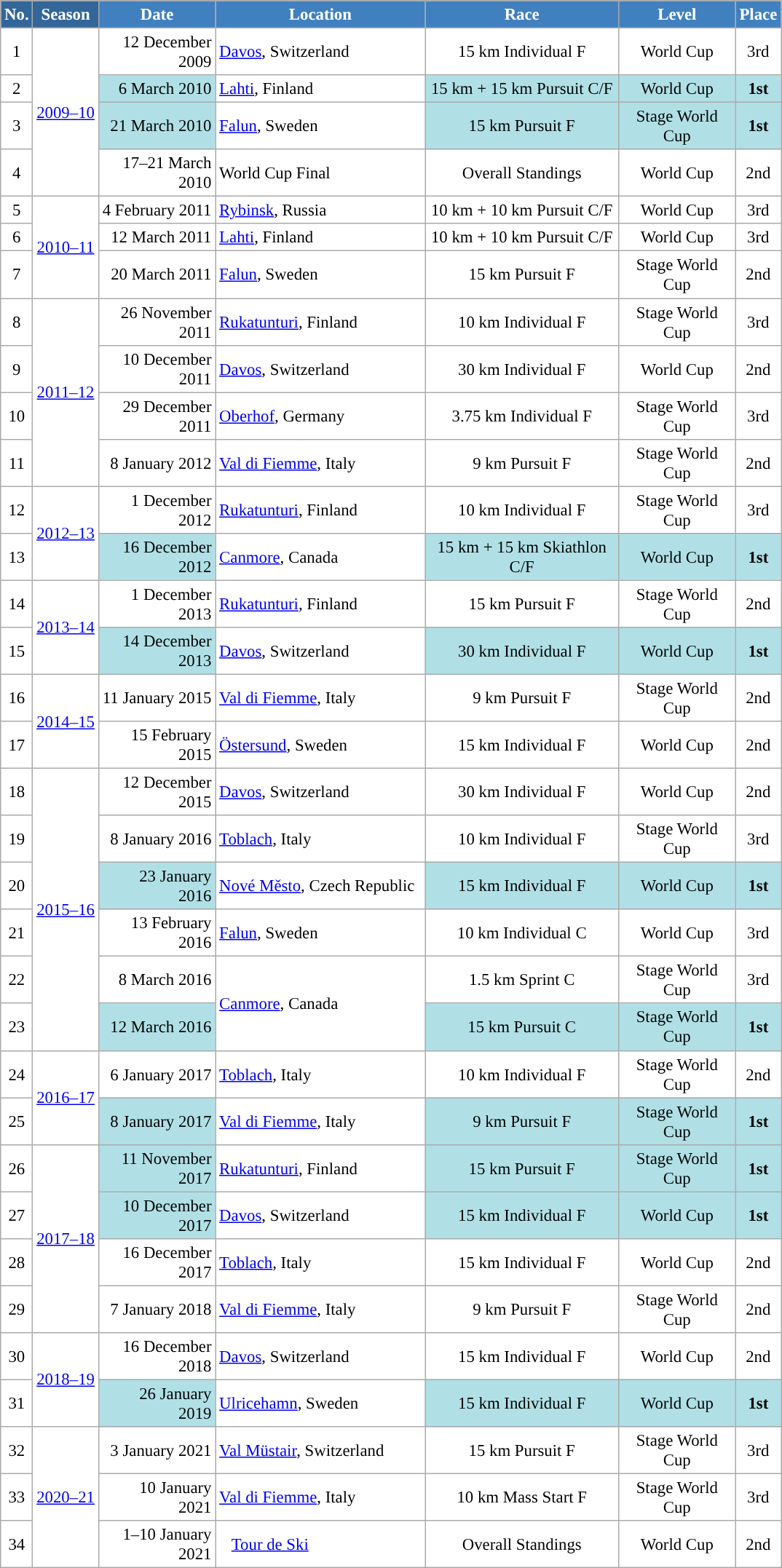<table class="wikitable sortable" style="font-size:95%; text-align:center; border:grey solid 1px; border-collapse:collapse; background:#ffffff;">
<tr style="background:#efefef;">
<th style="background-color:#369; color:white;">No.</th>
<th style="background-color:#369; color:white;">Season</th>
<th style="background-color:#4180be; color:white; width:100px;">Date</th>
<th style="background-color:#4180be; color:white; width:185px;">Location</th>
<th style="background-color:#4180be; color:white; width:170px;">Race</th>
<th style="background-color:#4180be; color:white; width:100px;">Level</th>
<th style="background-color:#4180be; color:white;">Place</th>
</tr>
<tr>
<td align=center>1</td>
<td rowspan=4 align=center><a href='#'>2009–10</a></td>
<td align=right>12 December 2009</td>
<td align=left> <a href='#'>Davos</a>, Switzerland</td>
<td>15 km Individual F</td>
<td>World Cup</td>
<td>3rd</td>
</tr>
<tr>
<td align=center>2</td>
<td bgcolor="#BOEOE6" align=right>6 March 2010</td>
<td align=left> <a href='#'>Lahti</a>, Finland</td>
<td bgcolor="#BOEOE6">15 km + 15 km Pursuit C/F</td>
<td bgcolor="#BOEOE6">World Cup</td>
<td bgcolor="#BOEOE6"><strong>1st</strong></td>
</tr>
<tr>
<td align=center>3</td>
<td bgcolor="#BOEOE6" align=right>21 March 2010</td>
<td align=left> <a href='#'>Falun</a>, Sweden</td>
<td bgcolor="#BOEOE6">15 km Pursuit F</td>
<td bgcolor="#BOEOE6">Stage World Cup</td>
<td bgcolor="#BOEOE6"><strong>1st</strong></td>
</tr>
<tr>
<td align=center>4</td>
<td align=right>17–21 March 2010</td>
<td align=left> World Cup Final</td>
<td>Overall Standings</td>
<td>World Cup</td>
<td>2nd</td>
</tr>
<tr>
<td align=center>5</td>
<td rowspan=3 align=center><a href='#'>2010–11</a></td>
<td align=right>4 February 2011</td>
<td align=left> <a href='#'>Rybinsk</a>, Russia</td>
<td>10 km + 10 km Pursuit C/F</td>
<td>World Cup</td>
<td>3rd</td>
</tr>
<tr>
<td align=center>6</td>
<td align=right>12 March 2011</td>
<td align=left> <a href='#'>Lahti</a>, Finland</td>
<td>10 km + 10 km Pursuit C/F</td>
<td>World Cup</td>
<td>3rd</td>
</tr>
<tr>
<td align=center>7</td>
<td align=right>20 March 2011</td>
<td align=left> <a href='#'>Falun</a>, Sweden</td>
<td>15 km Pursuit F</td>
<td>Stage World Cup</td>
<td>2nd</td>
</tr>
<tr>
<td align=center>8</td>
<td rowspan=4 align=center><a href='#'>2011–12</a></td>
<td align=right>26 November 2011</td>
<td align=left> <a href='#'>Rukatunturi</a>, Finland</td>
<td>10 km Individual F</td>
<td>Stage World Cup</td>
<td>3rd</td>
</tr>
<tr>
<td align=center>9</td>
<td align=right>10 December 2011</td>
<td align=left> <a href='#'>Davos</a>, Switzerland</td>
<td>30 km Individual F</td>
<td>World Cup</td>
<td>2nd</td>
</tr>
<tr>
<td align=center>10</td>
<td align=right>29 December 2011</td>
<td align=left> <a href='#'>Oberhof</a>, Germany</td>
<td>3.75 km Individual F</td>
<td>Stage World Cup</td>
<td>3rd</td>
</tr>
<tr>
<td align=center>11</td>
<td align=right>8 January 2012</td>
<td align=left> <a href='#'>Val di Fiemme</a>, Italy</td>
<td>9 km Pursuit F</td>
<td>Stage World Cup</td>
<td>2nd</td>
</tr>
<tr>
<td align=center>12</td>
<td rowspan=2 align=center><a href='#'>2012–13</a></td>
<td align=right>1 December 2012</td>
<td align=left> <a href='#'>Rukatunturi</a>, Finland</td>
<td>10 km Individual F</td>
<td>Stage World Cup</td>
<td>3rd</td>
</tr>
<tr>
<td align=center>13</td>
<td bgcolor="#BOEOE6" align=right>16 December 2012</td>
<td align=left> <a href='#'>Canmore</a>, Canada</td>
<td bgcolor="#BOEOE6">15 km + 15 km Skiathlon C/F</td>
<td bgcolor="#BOEOE6">World Cup</td>
<td bgcolor="#BOEOE6"><strong>1st</strong></td>
</tr>
<tr>
<td align=center>14</td>
<td rowspan=2 align=center><a href='#'>2013–14</a></td>
<td align=right>1 December 2013</td>
<td align=left> <a href='#'>Rukatunturi</a>, Finland</td>
<td>15 km Pursuit F</td>
<td>Stage World Cup</td>
<td>2nd</td>
</tr>
<tr>
<td align=center>15</td>
<td bgcolor="#BOEOE6" align=right>14 December 2013</td>
<td align=left> <a href='#'>Davos</a>, Switzerland</td>
<td bgcolor="#BOEOE6">30 km Individual F</td>
<td bgcolor="#BOEOE6">World Cup</td>
<td bgcolor="#BOEOE6"><strong>1st</strong></td>
</tr>
<tr>
<td align=center>16</td>
<td rowspan=2 align=center><a href='#'>2014–15</a></td>
<td align=right>11 January 2015</td>
<td align=left> <a href='#'>Val di Fiemme</a>, Italy</td>
<td>9 km Pursuit F</td>
<td>Stage World Cup</td>
<td>2nd</td>
</tr>
<tr>
<td align=center>17</td>
<td align=right>15 February 2015</td>
<td align=left> <a href='#'>Östersund</a>, Sweden</td>
<td>15 km Individual F</td>
<td>World Cup</td>
<td>2nd</td>
</tr>
<tr>
<td align=center>18</td>
<td rowspan=6 align=center><a href='#'>2015–16</a></td>
<td align=right>12 December 2015</td>
<td align=left> <a href='#'>Davos</a>, Switzerland</td>
<td>30 km Individual F</td>
<td>World Cup</td>
<td>2nd</td>
</tr>
<tr>
<td align=center>19</td>
<td align=right>8 January 2016</td>
<td align=left> <a href='#'>Toblach</a>, Italy</td>
<td>10 km Individual F</td>
<td>Stage World Cup</td>
<td>3rd</td>
</tr>
<tr>
<td align=center>20</td>
<td bgcolor="#BOEOE6" align=right>23 January 2016</td>
<td align=left> <a href='#'>Nové Město</a>, Czech Republic</td>
<td bgcolor="#BOEOE6">15 km Individual F</td>
<td bgcolor="#BOEOE6">World Cup</td>
<td bgcolor="#BOEOE6"><strong>1st</strong></td>
</tr>
<tr>
<td align=center>21</td>
<td align=right>13 February 2016</td>
<td align=left> <a href='#'>Falun</a>, Sweden</td>
<td>10 km Individual C</td>
<td>World Cup</td>
<td>3rd</td>
</tr>
<tr>
<td align=center>22</td>
<td align=right>8 March 2016</td>
<td rowspan=2 align=left> <a href='#'>Canmore</a>, Canada</td>
<td>1.5 km Sprint C</td>
<td>Stage World Cup</td>
<td>3rd</td>
</tr>
<tr>
<td align=center>23</td>
<td bgcolor="#BOEOE6" align=right>12 March 2016</td>
<td bgcolor="#BOEOE6">15 km Pursuit C</td>
<td bgcolor="#BOEOE6">Stage World Cup</td>
<td bgcolor="#BOEOE6"><strong>1st</strong></td>
</tr>
<tr>
<td align=center>24</td>
<td rowspan=2 align=center><a href='#'>2016–17</a></td>
<td align=right>6 January 2017</td>
<td align=left> <a href='#'>Toblach</a>, Italy</td>
<td>10 km Individual F</td>
<td>Stage World Cup</td>
<td>2nd</td>
</tr>
<tr>
<td align=center>25</td>
<td bgcolor="#BOEOE6" align=right>8 January 2017</td>
<td align=left> <a href='#'>Val di Fiemme</a>, Italy</td>
<td bgcolor="#BOEOE6">9 km Pursuit F</td>
<td bgcolor="#BOEOE6">Stage World Cup</td>
<td bgcolor="#BOEOE6"><strong>1st</strong></td>
</tr>
<tr>
<td align=center>26</td>
<td rowspan=4 align=center><a href='#'>2017–18</a></td>
<td bgcolor="#BOEOE6" align=right>11 November 2017</td>
<td align=left> <a href='#'>Rukatunturi</a>, Finland</td>
<td bgcolor="#BOEOE6">15 km Pursuit F</td>
<td bgcolor="#BOEOE6">Stage World Cup</td>
<td bgcolor="#BOEOE6"><strong>1st</strong></td>
</tr>
<tr>
<td align=center>27</td>
<td bgcolor="#BOEOE6" align=right>10 December 2017</td>
<td align=left> <a href='#'>Davos</a>, Switzerland</td>
<td bgcolor="#BOEOE6">15 km Individual F</td>
<td bgcolor="#BOEOE6">World Cup</td>
<td bgcolor="#BOEOE6"><strong>1st</strong></td>
</tr>
<tr>
<td align=center>28</td>
<td align=right>16 December 2017</td>
<td align=left> <a href='#'>Toblach</a>, Italy</td>
<td>15 km Individual F</td>
<td>World Cup</td>
<td>2nd</td>
</tr>
<tr>
<td align=center>29</td>
<td align=right>7 January 2018</td>
<td align=left> <a href='#'>Val di Fiemme</a>, Italy</td>
<td>9 km Pursuit F</td>
<td>Stage World Cup</td>
<td>2nd</td>
</tr>
<tr>
<td align=center>30</td>
<td rowspan=2 align=center><a href='#'>2018–19</a></td>
<td align=right>16 December 2018</td>
<td align=left> <a href='#'>Davos</a>, Switzerland</td>
<td>15 km Individual F</td>
<td>World Cup</td>
<td>2nd</td>
</tr>
<tr>
<td align=center>31</td>
<td bgcolor="#BOEOE6" align=right>26 January 2019</td>
<td align=left> <a href='#'>Ulricehamn</a>, Sweden</td>
<td bgcolor="#BOEOE6">15 km Individual F</td>
<td bgcolor="#BOEOE6">World Cup</td>
<td bgcolor="#BOEOE6"><strong>1st</strong></td>
</tr>
<tr>
<td align=center>32</td>
<td rowspan=3 align=center><a href='#'>2020–21</a></td>
<td align=right>3 January 2021</td>
<td align=left> <a href='#'>Val Müstair</a>, Switzerland</td>
<td>15 km Pursuit F</td>
<td>Stage World Cup</td>
<td>3rd</td>
</tr>
<tr>
<td align=center>33</td>
<td align=right>10 January 2021</td>
<td align=left> <a href='#'>Val di Fiemme</a>, Italy</td>
<td>10 km Mass Start F</td>
<td>Stage World Cup</td>
<td>3rd</td>
</tr>
<tr>
<td align=center>34</td>
<td align="right">1–10 January 2021</td>
<td align="left">   <a href='#'>Tour de Ski</a></td>
<td>Overall Standings</td>
<td>World Cup</td>
<td>2nd</td>
</tr>
</table>
